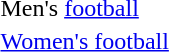<table>
<tr>
<td>Men's <a href='#'>football</a></td>
<td></td>
<td></td>
<td></td>
</tr>
<tr>
<td><a href='#'>Women's football</a></td>
<td></td>
<td></td>
<td></td>
</tr>
</table>
